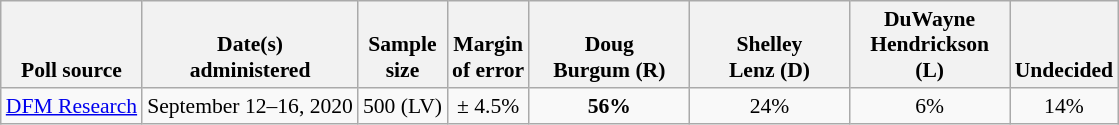<table class="wikitable" style="font-size:90%;text-align:center;">
<tr valign=bottom>
<th>Poll source</th>
<th>Date(s)<br>administered</th>
<th>Sample<br>size</th>
<th>Margin<br>of error</th>
<th style="width:100px;">Doug<br>Burgum (R)</th>
<th style="width:100px;">Shelley<br>Lenz (D)</th>
<th style="width:100px;">DuWayne<br>Hendrickson (L)</th>
<th>Undecided</th>
</tr>
<tr>
<td style="text-align:left;"><a href='#'>DFM Research</a></td>
<td>September 12–16, 2020</td>
<td>500 (LV)</td>
<td>± 4.5%</td>
<td><strong>56%</strong></td>
<td>24%</td>
<td>6%</td>
<td>14%</td>
</tr>
</table>
